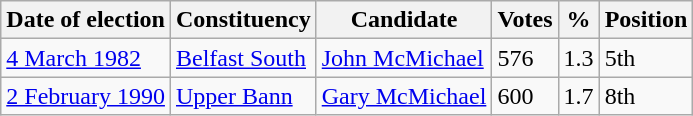<table class="wikitable">
<tr>
<th>Date of election</th>
<th>Constituency</th>
<th>Candidate</th>
<th>Votes</th>
<th>%</th>
<th>Position</th>
</tr>
<tr>
<td><a href='#'>4 March 1982</a></td>
<td><a href='#'>Belfast South</a></td>
<td><a href='#'>John McMichael</a></td>
<td>576</td>
<td>1.3</td>
<td>5th</td>
</tr>
<tr>
<td><a href='#'>2 February 1990</a></td>
<td><a href='#'>Upper Bann</a></td>
<td><a href='#'>Gary McMichael</a></td>
<td>600</td>
<td>1.7</td>
<td>8th</td>
</tr>
</table>
